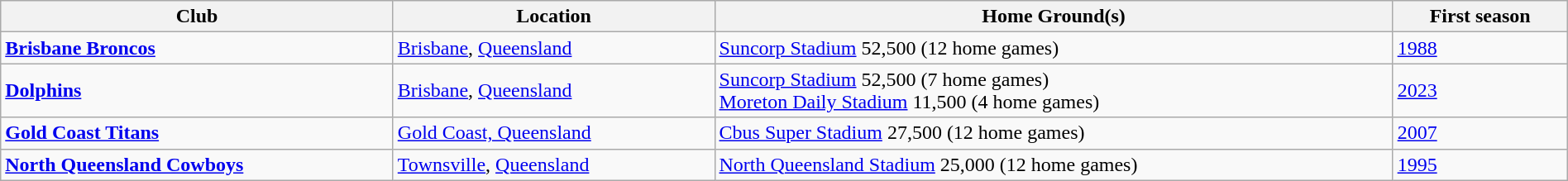<table class="wikitable sortable" style="width:100%;">
<tr>
<th>Club</th>
<th>Location</th>
<th>Home Ground(s)</th>
<th>First season</th>
</tr>
<tr>
<td> <strong><a href='#'>Brisbane Broncos</a></strong></td>
<td><a href='#'>Brisbane</a>, <a href='#'>Queensland</a></td>
<td><a href='#'>Suncorp Stadium</a> 52,500 (12 home games)</td>
<td><a href='#'>1988</a></td>
</tr>
<tr>
<td><strong> <a href='#'>Dolphins</a></strong></td>
<td><a href='#'>Brisbane</a>, <a href='#'>Queensland</a></td>
<td><a href='#'>Suncorp Stadium</a> 52,500 (7 home games)<br><a href='#'>Moreton Daily Stadium</a> 11,500 (4 home games)</td>
<td><a href='#'>2023</a></td>
</tr>
<tr>
<td> <strong><a href='#'>Gold Coast Titans</a></strong></td>
<td><a href='#'>Gold Coast, Queensland</a></td>
<td><a href='#'>Cbus Super Stadium</a> 27,500 (12 home games)</td>
<td><a href='#'>2007</a></td>
</tr>
<tr>
<td> <strong><a href='#'>North Queensland Cowboys</a></strong></td>
<td><a href='#'>Townsville</a>, <a href='#'>Queensland</a></td>
<td><a href='#'>North Queensland Stadium</a> 25,000 (12 home games)</td>
<td><a href='#'>1995</a></td>
</tr>
</table>
